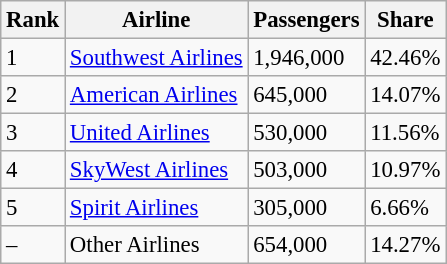<table class="wikitable sortable" style="font-size: 95%">
<tr>
<th>Rank</th>
<th>Airline</th>
<th>Passengers</th>
<th>Share</th>
</tr>
<tr>
<td>1</td>
<td><a href='#'>Southwest Airlines</a></td>
<td>1,946,000</td>
<td>42.46%</td>
</tr>
<tr>
<td>2</td>
<td><a href='#'>American Airlines</a></td>
<td>645,000</td>
<td>14.07%</td>
</tr>
<tr>
<td>3</td>
<td><a href='#'>United Airlines</a></td>
<td>530,000</td>
<td>11.56%</td>
</tr>
<tr>
<td>4</td>
<td><a href='#'>SkyWest Airlines</a></td>
<td>503,000</td>
<td>10.97%</td>
</tr>
<tr>
<td>5</td>
<td><a href='#'>Spirit Airlines</a></td>
<td>305,000</td>
<td>6.66%</td>
</tr>
<tr>
<td>–</td>
<td>Other Airlines</td>
<td>654,000</td>
<td>14.27%</td>
</tr>
</table>
